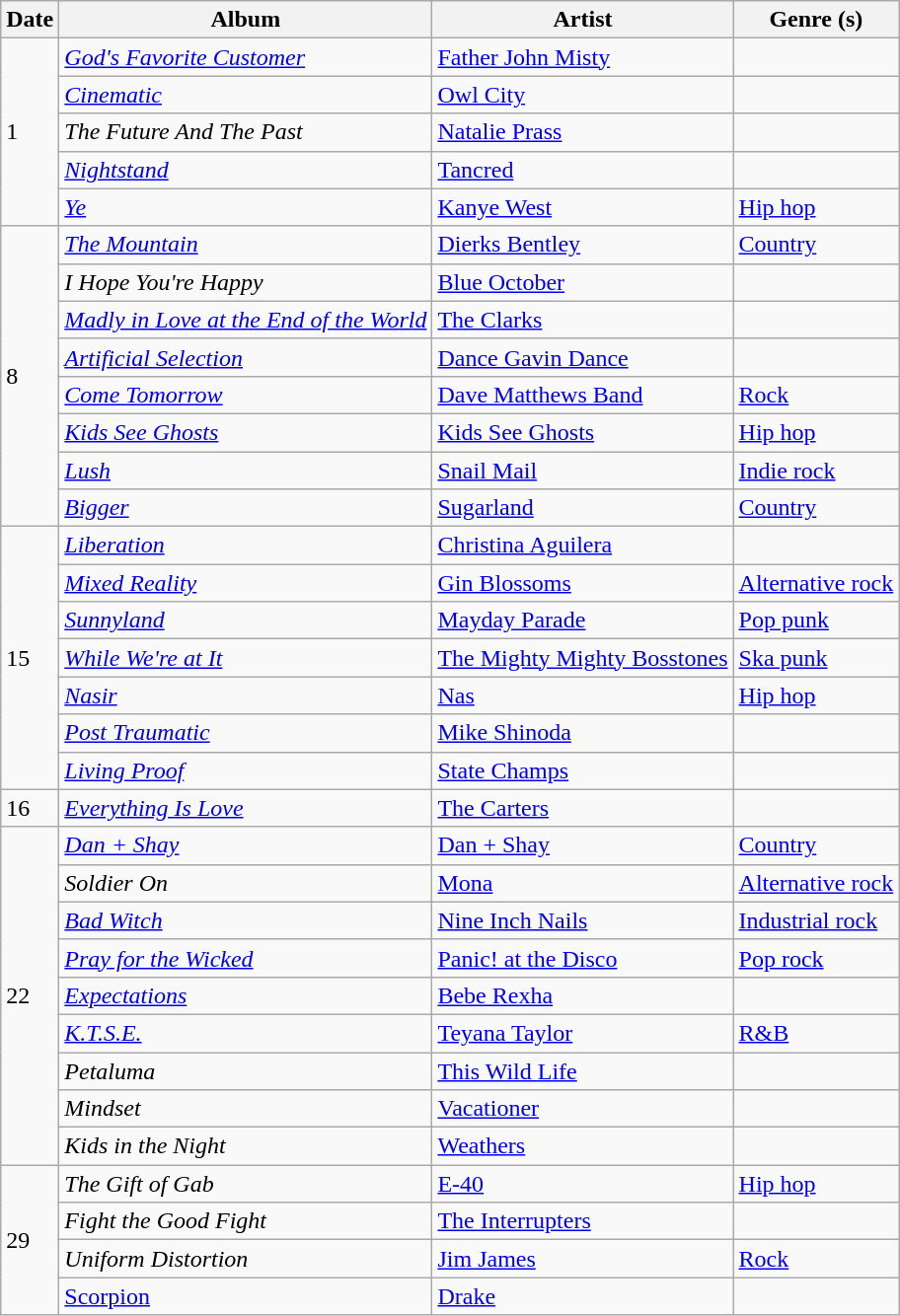<table class="wikitable">
<tr>
<th>Date</th>
<th>Album</th>
<th>Artist</th>
<th>Genre (s)</th>
</tr>
<tr>
<td rowspan="5">1</td>
<td><em><a href='#'>God's Favorite Customer</a></em></td>
<td><a href='#'>Father John Misty</a></td>
<td></td>
</tr>
<tr>
<td><em><a href='#'>Cinematic</a></em></td>
<td><a href='#'>Owl City</a></td>
<td></td>
</tr>
<tr>
<td><em>The Future And The Past</em></td>
<td><a href='#'>Natalie Prass</a></td>
<td></td>
</tr>
<tr>
<td><em><a href='#'>Nightstand</a></em></td>
<td><a href='#'>Tancred</a></td>
<td></td>
</tr>
<tr>
<td><em><a href='#'>Ye</a></em></td>
<td><a href='#'>Kanye West</a></td>
<td><a href='#'>Hip hop</a></td>
</tr>
<tr>
<td rowspan="8">8</td>
<td><em><a href='#'>The Mountain</a></em></td>
<td><a href='#'>Dierks Bentley</a></td>
<td><a href='#'>Country</a></td>
</tr>
<tr>
<td><em>I Hope You're Happy</em></td>
<td><a href='#'>Blue October</a></td>
<td></td>
</tr>
<tr>
<td><em><a href='#'>Madly in Love at the End of the World</a></em></td>
<td><a href='#'>The Clarks</a></td>
<td></td>
</tr>
<tr>
<td><em><a href='#'>Artificial Selection</a></em></td>
<td><a href='#'>Dance Gavin Dance</a></td>
<td></td>
</tr>
<tr>
<td><em><a href='#'>Come Tomorrow</a></em></td>
<td><a href='#'>Dave Matthews Band</a></td>
<td><a href='#'>Rock</a></td>
</tr>
<tr>
<td><em><a href='#'>Kids See Ghosts</a></em></td>
<td><a href='#'>Kids See Ghosts</a></td>
<td><a href='#'>Hip hop</a></td>
</tr>
<tr>
<td><em><a href='#'>Lush</a></em></td>
<td><a href='#'>Snail Mail</a></td>
<td><a href='#'>Indie rock</a></td>
</tr>
<tr>
<td><em><a href='#'>Bigger</a></em></td>
<td><a href='#'>Sugarland</a></td>
<td><a href='#'>Country</a></td>
</tr>
<tr>
<td rowspan="7">15</td>
<td><em><a href='#'>Liberation</a></em></td>
<td><a href='#'>Christina Aguilera</a></td>
<td></td>
</tr>
<tr>
<td><em><a href='#'>Mixed Reality</a></em></td>
<td><a href='#'>Gin Blossoms</a></td>
<td><a href='#'>Alternative rock</a></td>
</tr>
<tr>
<td><em><a href='#'>Sunnyland</a></em></td>
<td><a href='#'>Mayday Parade</a></td>
<td><a href='#'>Pop punk</a></td>
</tr>
<tr>
<td><em><a href='#'>While We're at It</a></em></td>
<td><a href='#'>The Mighty Mighty Bosstones</a></td>
<td><a href='#'>Ska punk</a></td>
</tr>
<tr>
<td><em><a href='#'>Nasir</a></em></td>
<td><a href='#'>Nas</a></td>
<td><a href='#'>Hip hop</a></td>
</tr>
<tr>
<td><em><a href='#'>Post Traumatic</a></em></td>
<td><a href='#'>Mike Shinoda</a></td>
<td></td>
</tr>
<tr>
<td><em><a href='#'>Living Proof</a></em></td>
<td><a href='#'>State Champs</a></td>
<td></td>
</tr>
<tr>
<td>16</td>
<td><em><a href='#'>Everything Is Love</a></em></td>
<td><a href='#'>The Carters</a></td>
<td></td>
</tr>
<tr>
<td rowspan="9">22</td>
<td><em><a href='#'>Dan + Shay</a></em></td>
<td><a href='#'>Dan + Shay</a></td>
<td><a href='#'>Country</a></td>
</tr>
<tr>
<td><em>Soldier On</em></td>
<td><a href='#'>Mona</a></td>
<td><a href='#'>Alternative rock</a></td>
</tr>
<tr>
<td><em><a href='#'>Bad Witch</a></em></td>
<td><a href='#'>Nine Inch Nails</a></td>
<td><a href='#'>Industrial rock</a></td>
</tr>
<tr>
<td><em><a href='#'>Pray for the Wicked</a></em></td>
<td><a href='#'>Panic! at the Disco</a></td>
<td><a href='#'>Pop rock</a></td>
</tr>
<tr>
<td><em><a href='#'>Expectations</a></em></td>
<td><a href='#'>Bebe Rexha</a></td>
<td></td>
</tr>
<tr>
<td><em><a href='#'>K.T.S.E.</a></em></td>
<td><a href='#'>Teyana Taylor</a></td>
<td><a href='#'>R&B</a></td>
</tr>
<tr>
<td><em>Petaluma</em></td>
<td><a href='#'>This Wild Life</a></td>
<td></td>
</tr>
<tr>
<td><em>Mindset</em></td>
<td><a href='#'>Vacationer</a></td>
<td></td>
</tr>
<tr>
<td><em>Kids in the Night</em></td>
<td><a href='#'>Weathers</a></td>
<td></td>
</tr>
<tr>
<td rowspan="4">29</td>
<td><em>The Gift of Gab</em></td>
<td><a href='#'>E-40</a></td>
<td><a href='#'>Hip hop</a></td>
</tr>
<tr>
<td><em>Fight the Good Fight</em></td>
<td><a href='#'>The Interrupters</a></td>
<td></td>
</tr>
<tr>
<td><em>Uniform Distortion</em></td>
<td><a href='#'>Jim James</a></td>
<td><a href='#'>Rock</a></td>
</tr>
<tr>
<td><a href='#'>Scorpion</a></td>
<td><a href='#'>Drake</a></td>
<td></td>
</tr>
</table>
